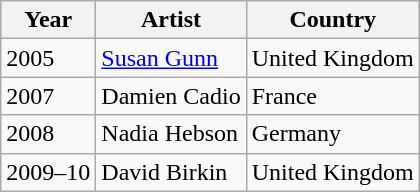<table class="wikitable">
<tr>
<th>Year</th>
<th>Artist</th>
<th>Country</th>
</tr>
<tr>
<td>2005</td>
<td><a href='#'>Susan Gunn</a></td>
<td>United Kingdom</td>
</tr>
<tr>
<td>2007</td>
<td>Damien Cadio</td>
<td>France</td>
</tr>
<tr>
<td>2008</td>
<td>Nadia Hebson</td>
<td>Germany</td>
</tr>
<tr>
<td>2009–10</td>
<td>David Birkin</td>
<td>United Kingdom</td>
</tr>
</table>
